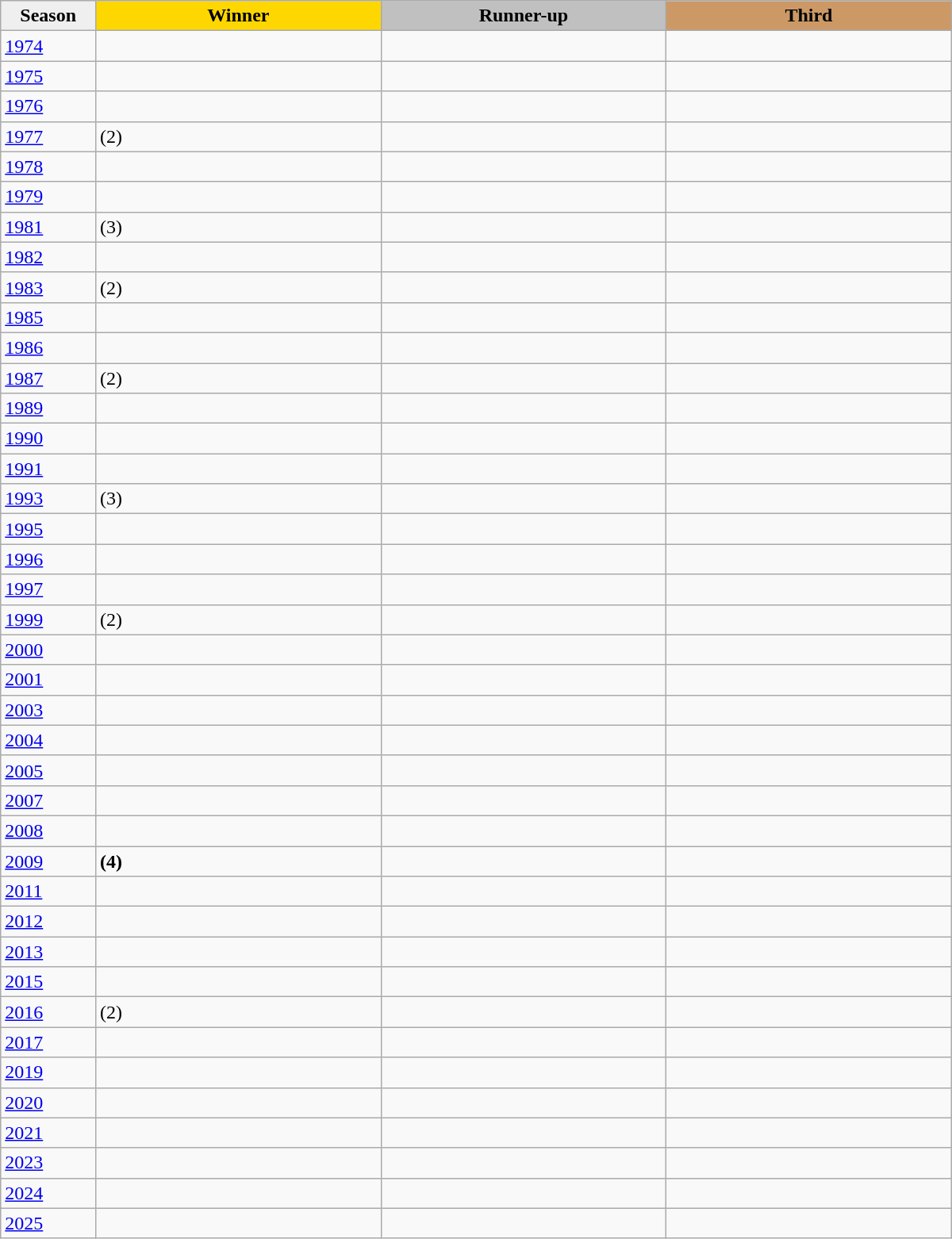<table class="wikitable sortable" style="width:800px;">
<tr>
<th style="width:10%; background:#efefef;">Season</th>
<th style="width:30%; background:gold">Winner</th>
<th style="width:30%; background:silver">Runner-up</th>
<th style="width:30%; background:#CC9966">Third</th>
</tr>
<tr>
<td><a href='#'>1974</a></td>
<td></td>
<td></td>
<td></td>
</tr>
<tr>
<td><a href='#'>1975</a></td>
<td></td>
<td></td>
<td></td>
</tr>
<tr>
<td><a href='#'>1976</a></td>
<td></td>
<td></td>
<td></td>
</tr>
<tr>
<td><a href='#'>1977</a></td>
<td> (2)</td>
<td></td>
<td></td>
</tr>
<tr>
<td><a href='#'>1978</a></td>
<td></td>
<td></td>
<td></td>
</tr>
<tr>
<td><a href='#'>1979</a></td>
<td></td>
<td></td>
<td></td>
</tr>
<tr>
<td><a href='#'>1981</a></td>
<td> (3)</td>
<td></td>
<td></td>
</tr>
<tr>
<td><a href='#'>1982</a></td>
<td></td>
<td></td>
<td></td>
</tr>
<tr>
<td><a href='#'>1983</a></td>
<td> (2)</td>
<td></td>
<td></td>
</tr>
<tr>
<td><a href='#'>1985</a></td>
<td></td>
<td></td>
<td></td>
</tr>
<tr>
<td><a href='#'>1986</a></td>
<td></td>
<td></td>
<td></td>
</tr>
<tr>
<td><a href='#'>1987</a></td>
<td> (2)</td>
<td></td>
<td></td>
</tr>
<tr>
<td><a href='#'>1989</a></td>
<td></td>
<td></td>
<td></td>
</tr>
<tr>
<td><a href='#'>1990</a></td>
<td></td>
<td></td>
<td></td>
</tr>
<tr>
<td><a href='#'>1991</a></td>
<td></td>
<td></td>
<td></td>
</tr>
<tr>
<td><a href='#'>1993</a></td>
<td> (3)</td>
<td></td>
<td></td>
</tr>
<tr>
<td><a href='#'>1995</a></td>
<td></td>
<td></td>
<td></td>
</tr>
<tr>
<td><a href='#'>1996</a></td>
<td></td>
<td></td>
<td></td>
</tr>
<tr>
<td><a href='#'>1997</a></td>
<td></td>
<td></td>
<td></td>
</tr>
<tr>
<td><a href='#'>1999</a></td>
<td> (2)</td>
<td></td>
<td></td>
</tr>
<tr>
<td><a href='#'>2000</a></td>
<td></td>
<td></td>
<td></td>
</tr>
<tr>
<td><a href='#'>2001</a></td>
<td></td>
<td></td>
<td></td>
</tr>
<tr>
<td><a href='#'>2003</a></td>
<td></td>
<td></td>
<td></td>
</tr>
<tr>
<td><a href='#'>2004</a></td>
<td></td>
<td></td>
<td></td>
</tr>
<tr>
<td><a href='#'>2005</a></td>
<td></td>
<td></td>
<td></td>
</tr>
<tr>
<td><a href='#'>2007</a></td>
<td></td>
<td></td>
<td></td>
</tr>
<tr>
<td><a href='#'>2008</a></td>
<td></td>
<td></td>
<td></td>
</tr>
<tr>
<td><a href='#'>2009</a></td>
<td> <strong>(4)</strong></td>
<td></td>
<td></td>
</tr>
<tr>
<td><a href='#'>2011</a></td>
<td></td>
<td></td>
<td></td>
</tr>
<tr>
<td><a href='#'>2012</a></td>
<td></td>
<td></td>
<td></td>
</tr>
<tr>
<td><a href='#'>2013</a></td>
<td></td>
<td></td>
<td></td>
</tr>
<tr>
<td><a href='#'>2015</a></td>
<td></td>
<td></td>
<td></td>
</tr>
<tr>
<td><a href='#'>2016</a></td>
<td> (2)</td>
<td></td>
<td></td>
</tr>
<tr>
<td><a href='#'>2017</a></td>
<td></td>
<td></td>
<td></td>
</tr>
<tr>
<td><a href='#'>2019</a></td>
<td></td>
<td></td>
<td></td>
</tr>
<tr>
<td><a href='#'>2020</a></td>
<td></td>
<td></td>
<td></td>
</tr>
<tr>
<td><a href='#'>2021</a></td>
<td></td>
<td></td>
<td></td>
</tr>
<tr>
<td><a href='#'>2023</a></td>
<td></td>
<td></td>
<td></td>
</tr>
<tr>
<td><a href='#'>2024</a></td>
<td></td>
<td></td>
<td></td>
</tr>
<tr>
<td><a href='#'>2025</a></td>
<td></td>
<td></td>
<td></td>
</tr>
</table>
